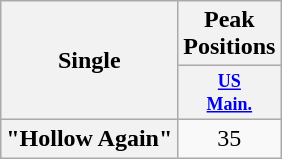<table class="wikitable plainrowheaders" style="text-align:center;">
<tr>
<th rowspan="2">Single</th>
<th>Peak Positions</th>
</tr>
<tr>
<th style="width:3em;font-size:75%"><a href='#'>US<br>Main.</a></th>
</tr>
<tr>
<th scope="row">"Hollow Again"</th>
<td>35</td>
</tr>
</table>
